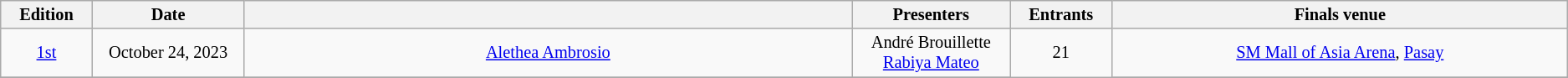<table class="wikitable" style="font-size: 85%; text-align:center">
<tr>
<th bgcolor="#efefef" width="2%">Edition</th>
<th bgcolor="#efefef" width="5%">Date</th>
<th bgcolor="#efefef" width="20%"></th>
<th bgcolor="#efefef" width="5%">Presenters</th>
<th bgcolor="#efefef" width="2%">Entrants</th>
<th bgcolor="#efefef" width="15%">Finals venue</th>
</tr>
<tr>
<td align=center><a href='#'>1st</a></td>
<td align=center>October 24, 2023</td>
<td align=center><a href='#'>Alethea Ambrosio</a></td>
<td align=center>André Brouillette<br><a href='#'>Rabiya Mateo</a></td>
<td align=center rowspan="3">21</td>
<td align=center><a href='#'>SM Mall of Asia Arena</a>, <a href='#'>Pasay</a></td>
</tr>
<tr>
</tr>
</table>
